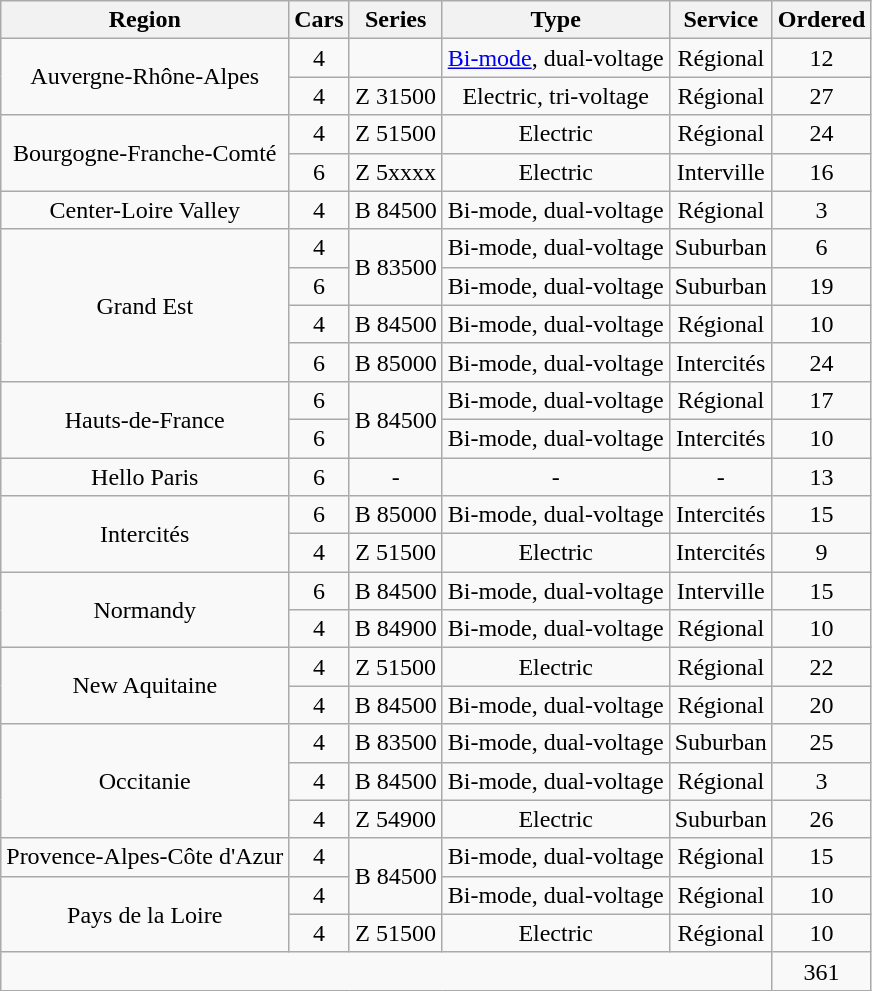<table class="wikitable" style="text-align:center;">
<tr>
<th scope="col">Region</th>
<th scope=col>Cars</th>
<th scope=col>Series</th>
<th scope=col>Type</th>
<th scope=col>Service</th>
<th scope=col>Ordered</th>
</tr>
<tr>
<td rowspan="2">Auvergne-Rhône-Alpes</td>
<td>4</td>
<td></td>
<td><a href='#'>Bi-mode</a>, dual-voltage</td>
<td>Régional</td>
<td>12</td>
</tr>
<tr>
<td>4</td>
<td>Z 31500</td>
<td>Electric, tri-voltage</td>
<td>Régional</td>
<td>27</td>
</tr>
<tr>
<td rowspan="2">Bourgogne-Franche-Comté</td>
<td>4</td>
<td>Z 51500</td>
<td>Electric</td>
<td>Régional</td>
<td>24</td>
</tr>
<tr>
<td>6</td>
<td>Z 5xxxx</td>
<td>Electric</td>
<td>Interville</td>
<td>16</td>
</tr>
<tr>
<td>Center-Loire Valley</td>
<td>4</td>
<td>B 84500</td>
<td>Bi-mode, dual-voltage</td>
<td>Régional</td>
<td>3</td>
</tr>
<tr>
<td rowspan="4">Grand Est</td>
<td>4</td>
<td rowspan="2">B 83500</td>
<td>Bi-mode, dual-voltage</td>
<td>Suburban</td>
<td>6</td>
</tr>
<tr>
<td>6</td>
<td>Bi-mode, dual-voltage</td>
<td>Suburban</td>
<td>19</td>
</tr>
<tr>
<td>4</td>
<td>B 84500</td>
<td>Bi-mode, dual-voltage</td>
<td>Régional</td>
<td>10</td>
</tr>
<tr>
<td>6</td>
<td>B 85000</td>
<td>Bi-mode, dual-voltage</td>
<td>Intercités</td>
<td>24</td>
</tr>
<tr>
<td rowspan="2">Hauts-de-France</td>
<td>6</td>
<td rowspan="2">B 84500</td>
<td>Bi-mode, dual-voltage</td>
<td>Régional</td>
<td>17</td>
</tr>
<tr>
<td>6</td>
<td>Bi-mode, dual-voltage</td>
<td>Intercités</td>
<td>10</td>
</tr>
<tr>
<td>Hello Paris</td>
<td>6</td>
<td>-</td>
<td>-</td>
<td>-</td>
<td>13</td>
</tr>
<tr>
<td rowspan="2">Intercités</td>
<td>6</td>
<td>B 85000</td>
<td>Bi-mode, dual-voltage</td>
<td>Intercités</td>
<td>15</td>
</tr>
<tr>
<td>4</td>
<td>Z 51500</td>
<td>Electric</td>
<td>Intercités</td>
<td>9</td>
</tr>
<tr>
<td rowspan="2">Normandy</td>
<td>6</td>
<td>B 84500</td>
<td>Bi-mode, dual-voltage</td>
<td>Interville</td>
<td>15</td>
</tr>
<tr>
<td>4</td>
<td>B 84900</td>
<td>Bi-mode, dual-voltage</td>
<td>Régional</td>
<td>10</td>
</tr>
<tr>
<td rowspan="2">New Aquitaine</td>
<td>4</td>
<td>Z 51500</td>
<td>Electric</td>
<td>Régional</td>
<td>22</td>
</tr>
<tr>
<td>4</td>
<td>B 84500</td>
<td>Bi-mode, dual-voltage</td>
<td>Régional</td>
<td>20</td>
</tr>
<tr>
<td rowspan="3">Occitanie</td>
<td>4</td>
<td>B 83500</td>
<td>Bi-mode, dual-voltage</td>
<td>Suburban</td>
<td>25</td>
</tr>
<tr>
<td>4</td>
<td>B 84500</td>
<td>Bi-mode, dual-voltage</td>
<td>Régional</td>
<td>3</td>
</tr>
<tr>
<td>4</td>
<td>Z 54900</td>
<td>Electric</td>
<td>Suburban</td>
<td>26</td>
</tr>
<tr>
<td>Provence-Alpes-Côte d'Azur</td>
<td>4</td>
<td rowspan="2">B 84500</td>
<td>Bi-mode, dual-voltage</td>
<td>Régional</td>
<td>15</td>
</tr>
<tr>
<td rowspan="2">Pays de la Loire</td>
<td>4</td>
<td>Bi-mode, dual-voltage</td>
<td>Régional</td>
<td>10</td>
</tr>
<tr>
<td>4</td>
<td>Z 51500</td>
<td>Electric</td>
<td>Régional</td>
<td>10</td>
</tr>
<tr>
<td colspan="5"></td>
<td>361</td>
</tr>
</table>
